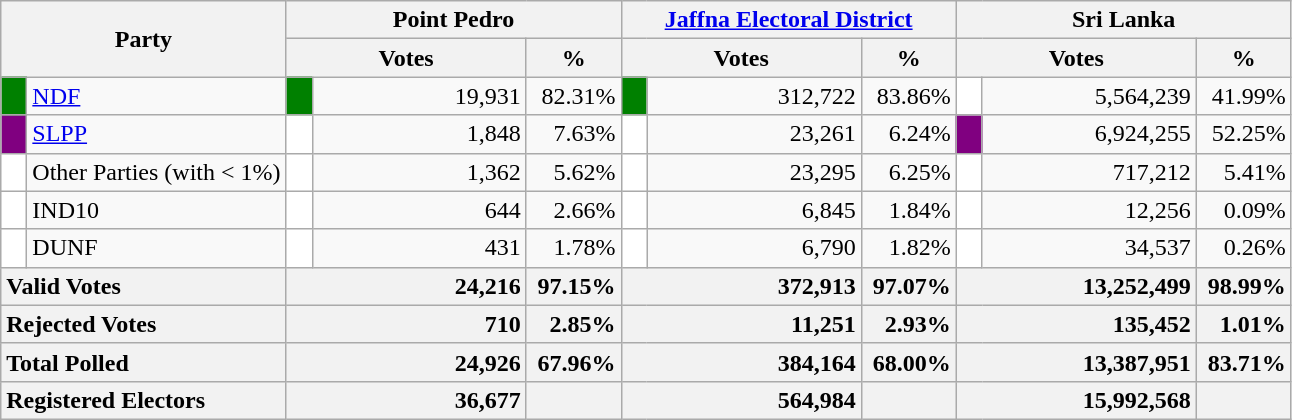<table class="wikitable">
<tr>
<th colspan="2" width="144px"rowspan="2">Party</th>
<th colspan="3" width="216px">Point Pedro</th>
<th colspan="3" width="216px"><a href='#'>Jaffna Electoral District</a></th>
<th colspan="3" width="216px">Sri Lanka</th>
</tr>
<tr>
<th colspan="2" width="144px">Votes</th>
<th>%</th>
<th colspan="2" width="144px">Votes</th>
<th>%</th>
<th colspan="2" width="144px">Votes</th>
<th>%</th>
</tr>
<tr>
<td style="background-color:green;" width="10px"></td>
<td style="text-align:left;"><a href='#'>NDF</a></td>
<td style="background-color:green;" width="10px"></td>
<td style="text-align:right;">19,931</td>
<td style="text-align:right;">82.31%</td>
<td style="background-color:green;" width="10px"></td>
<td style="text-align:right;">312,722</td>
<td style="text-align:right;">83.86%</td>
<td style="background-color:white;" width="10px"></td>
<td style="text-align:right;">5,564,239</td>
<td style="text-align:right;">41.99%</td>
</tr>
<tr>
<td style="background-color:purple;" width="10px"></td>
<td style="text-align:left;"><a href='#'>SLPP</a></td>
<td style="background-color:white;" width="10px"></td>
<td style="text-align:right;">1,848</td>
<td style="text-align:right;">7.63%</td>
<td style="background-color:white;" width="10px"></td>
<td style="text-align:right;">23,261</td>
<td style="text-align:right;">6.24%</td>
<td style="background-color:purple;" width="10px"></td>
<td style="text-align:right;">6,924,255</td>
<td style="text-align:right;">52.25%</td>
</tr>
<tr>
<td style="background-color:white;" width="10px"></td>
<td style="text-align:left;">Other Parties (with < 1%)</td>
<td style="background-color:white;" width="10px"></td>
<td style="text-align:right;">1,362</td>
<td style="text-align:right;">5.62%</td>
<td style="background-color:white;" width="10px"></td>
<td style="text-align:right;">23,295</td>
<td style="text-align:right;">6.25%</td>
<td style="background-color:white;" width="10px"></td>
<td style="text-align:right;">717,212</td>
<td style="text-align:right;">5.41%</td>
</tr>
<tr>
<td style="background-color:white;" width="10px"></td>
<td style="text-align:left;">IND10</td>
<td style="background-color:white;" width="10px"></td>
<td style="text-align:right;">644</td>
<td style="text-align:right;">2.66%</td>
<td style="background-color:white;" width="10px"></td>
<td style="text-align:right;">6,845</td>
<td style="text-align:right;">1.84%</td>
<td style="background-color:white;" width="10px"></td>
<td style="text-align:right;">12,256</td>
<td style="text-align:right;">0.09%</td>
</tr>
<tr>
<td style="background-color:white;" width="10px"></td>
<td style="text-align:left;">DUNF</td>
<td style="background-color:white;" width="10px"></td>
<td style="text-align:right;">431</td>
<td style="text-align:right;">1.78%</td>
<td style="background-color:white;" width="10px"></td>
<td style="text-align:right;">6,790</td>
<td style="text-align:right;">1.82%</td>
<td style="background-color:white;" width="10px"></td>
<td style="text-align:right;">34,537</td>
<td style="text-align:right;">0.26%</td>
</tr>
<tr>
<th colspan="2" width="144px"style="text-align:left;">Valid Votes</th>
<th style="text-align:right;"colspan="2" width="144px">24,216</th>
<th style="text-align:right;">97.15%</th>
<th style="text-align:right;"colspan="2" width="144px">372,913</th>
<th style="text-align:right;">97.07%</th>
<th style="text-align:right;"colspan="2" width="144px">13,252,499</th>
<th style="text-align:right;">98.99%</th>
</tr>
<tr>
<th colspan="2" width="144px"style="text-align:left;">Rejected Votes</th>
<th style="text-align:right;"colspan="2" width="144px">710</th>
<th style="text-align:right;">2.85%</th>
<th style="text-align:right;"colspan="2" width="144px">11,251</th>
<th style="text-align:right;">2.93%</th>
<th style="text-align:right;"colspan="2" width="144px">135,452</th>
<th style="text-align:right;">1.01%</th>
</tr>
<tr>
<th colspan="2" width="144px"style="text-align:left;">Total Polled</th>
<th style="text-align:right;"colspan="2" width="144px">24,926</th>
<th style="text-align:right;">67.96%</th>
<th style="text-align:right;"colspan="2" width="144px">384,164</th>
<th style="text-align:right;">68.00%</th>
<th style="text-align:right;"colspan="2" width="144px">13,387,951</th>
<th style="text-align:right;">83.71%</th>
</tr>
<tr>
<th colspan="2" width="144px"style="text-align:left;">Registered Electors</th>
<th style="text-align:right;"colspan="2" width="144px">36,677</th>
<th></th>
<th style="text-align:right;"colspan="2" width="144px">564,984</th>
<th></th>
<th style="text-align:right;"colspan="2" width="144px">15,992,568</th>
<th></th>
</tr>
</table>
